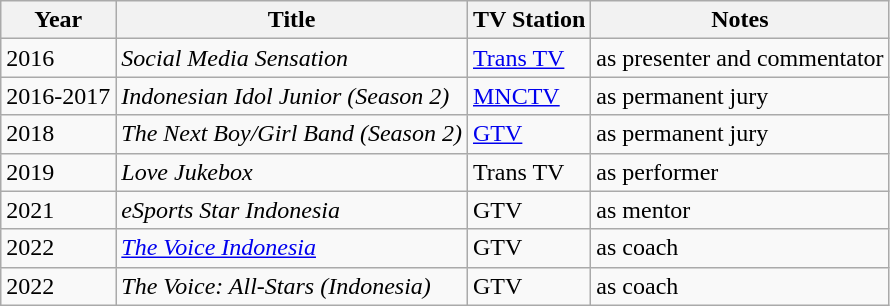<table class="wikitable sortable">
<tr>
<th>Year</th>
<th>Title</th>
<th>TV Station</th>
<th>Notes</th>
</tr>
<tr>
<td>2016</td>
<td><em>Social Media Sensation</em></td>
<td><a href='#'>Trans TV</a></td>
<td>as presenter and commentator</td>
</tr>
<tr>
<td>2016-2017</td>
<td><em>Indonesian Idol Junior (Season 2)</em></td>
<td><a href='#'>MNCTV</a></td>
<td>as permanent jury</td>
</tr>
<tr>
<td>2018</td>
<td><em>The Next Boy/Girl Band (Season 2)</em></td>
<td><a href='#'>GTV</a></td>
<td>as permanent jury</td>
</tr>
<tr>
<td>2019</td>
<td><em>Love Jukebox</em></td>
<td>Trans TV</td>
<td>as performer</td>
</tr>
<tr>
<td>2021</td>
<td><em>eSports Star Indonesia</em></td>
<td>GTV</td>
<td>as mentor</td>
</tr>
<tr>
<td>2022</td>
<td><em><a href='#'>The Voice Indonesia</a></em></td>
<td>GTV</td>
<td>as coach</td>
</tr>
<tr>
<td>2022</td>
<td><em>The Voice: All-Stars (Indonesia)</em></td>
<td>GTV</td>
<td>as coach</td>
</tr>
</table>
